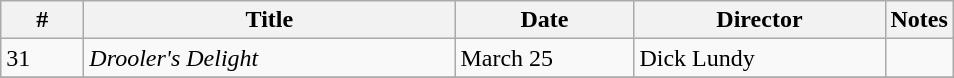<table class="wikitable">
<tr>
<th style="width:3em">#</th>
<th style="width:15em">Title</th>
<th style="width:7em">Date</th>
<th style="width:10em">Director</th>
<th>Notes</th>
</tr>
<tr>
<td>31</td>
<td><em>Drooler's Delight</em></td>
<td>March 25</td>
<td>Dick Lundy</td>
<td></td>
</tr>
<tr>
</tr>
</table>
